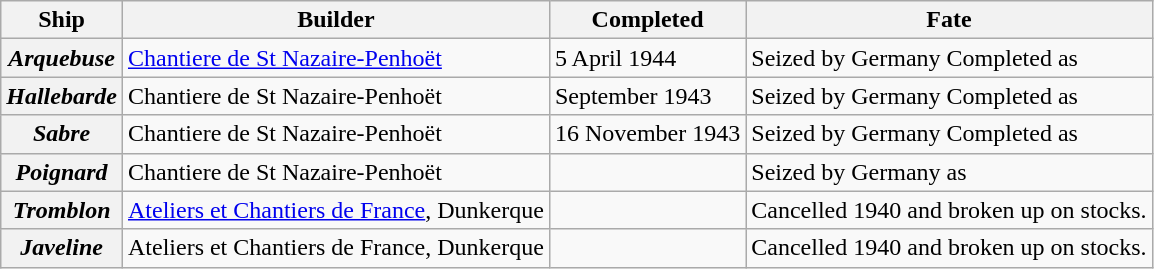<table class="wikitable plainrowheaders">
<tr>
<th scope="col">Ship</th>
<th scope="col">Builder</th>
<th scope="col">Completed</th>
<th scope="col">Fate</th>
</tr>
<tr>
<th scope="row"><em>Arquebuse</em></th>
<td><a href='#'>Chantiere de St Nazaire-Penhoët</a></td>
<td>5 April 1944</td>
<td>Seized by Germany Completed as </td>
</tr>
<tr>
<th scope="row"><em>Hallebarde</em></th>
<td>Chantiere de St Nazaire-Penhoët</td>
<td>September 1943</td>
<td>Seized by Germany Completed as </td>
</tr>
<tr>
<th scope="row"><em>Sabre</em></th>
<td>Chantiere de St Nazaire-Penhoët</td>
<td>16 November 1943</td>
<td>Seized by Germany Completed as </td>
</tr>
<tr>
<th scope="row"><em>Poignard</em></th>
<td>Chantiere de St Nazaire-Penhoët</td>
<td></td>
<td>Seized by Germany as </td>
</tr>
<tr>
<th scope="row"><em>Tromblon</em></th>
<td><a href='#'>Ateliers et Chantiers de France</a>, Dunkerque</td>
<td></td>
<td>Cancelled 1940 and broken up on stocks.</td>
</tr>
<tr>
<th scope="row"><em>Javeline</em></th>
<td>Ateliers et Chantiers de France, Dunkerque</td>
<td></td>
<td>Cancelled 1940 and broken up on stocks.</td>
</tr>
</table>
